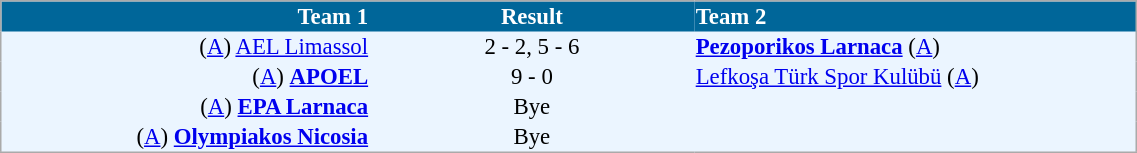<table cellspacing="0" style="background: #EBF5FF; border: 1px #aaa solid; border-collapse: collapse; font-size: 95%;" width=60%>
<tr bgcolor=#006699 style="color:white;">
<th width=25% align="right">Team 1</th>
<th width=22% align="center">Result</th>
<th width=30% align="left">Team 2</th>
</tr>
<tr>
<td align=right>(<a href='#'>A</a>) <a href='#'>AEL Limassol</a></td>
<td align=center>2 - 2, 5 - 6</td>
<td align=left><strong><a href='#'>Pezoporikos Larnaca</a></strong> (<a href='#'>A</a>)</td>
</tr>
<tr>
<td align=right>(<a href='#'>A</a>) <strong><a href='#'>APOEL</a></strong></td>
<td align=center>9 - 0</td>
<td align=left><a href='#'>Lefkoşa Türk Spor Kulübü</a> (<a href='#'>A</a>)</td>
</tr>
<tr>
<td align=right>(<a href='#'>A</a>) <strong><a href='#'>EPA Larnaca</a></strong></td>
<td align=center>Bye</td>
<td align=left></td>
</tr>
<tr>
<td align=right>(<a href='#'>A</a>) <strong><a href='#'>Olympiakos Nicosia</a></strong></td>
<td align=center>Bye</td>
<td align=left></td>
</tr>
<tr>
</tr>
</table>
